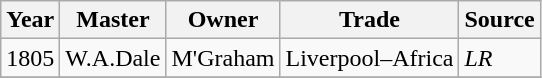<table class=" wikitable">
<tr>
<th>Year</th>
<th>Master</th>
<th>Owner</th>
<th>Trade</th>
<th>Source</th>
</tr>
<tr>
<td>1805</td>
<td>W.A.Dale</td>
<td>M'Graham</td>
<td>Liverpool–Africa</td>
<td><em>LR</em></td>
</tr>
<tr>
</tr>
</table>
